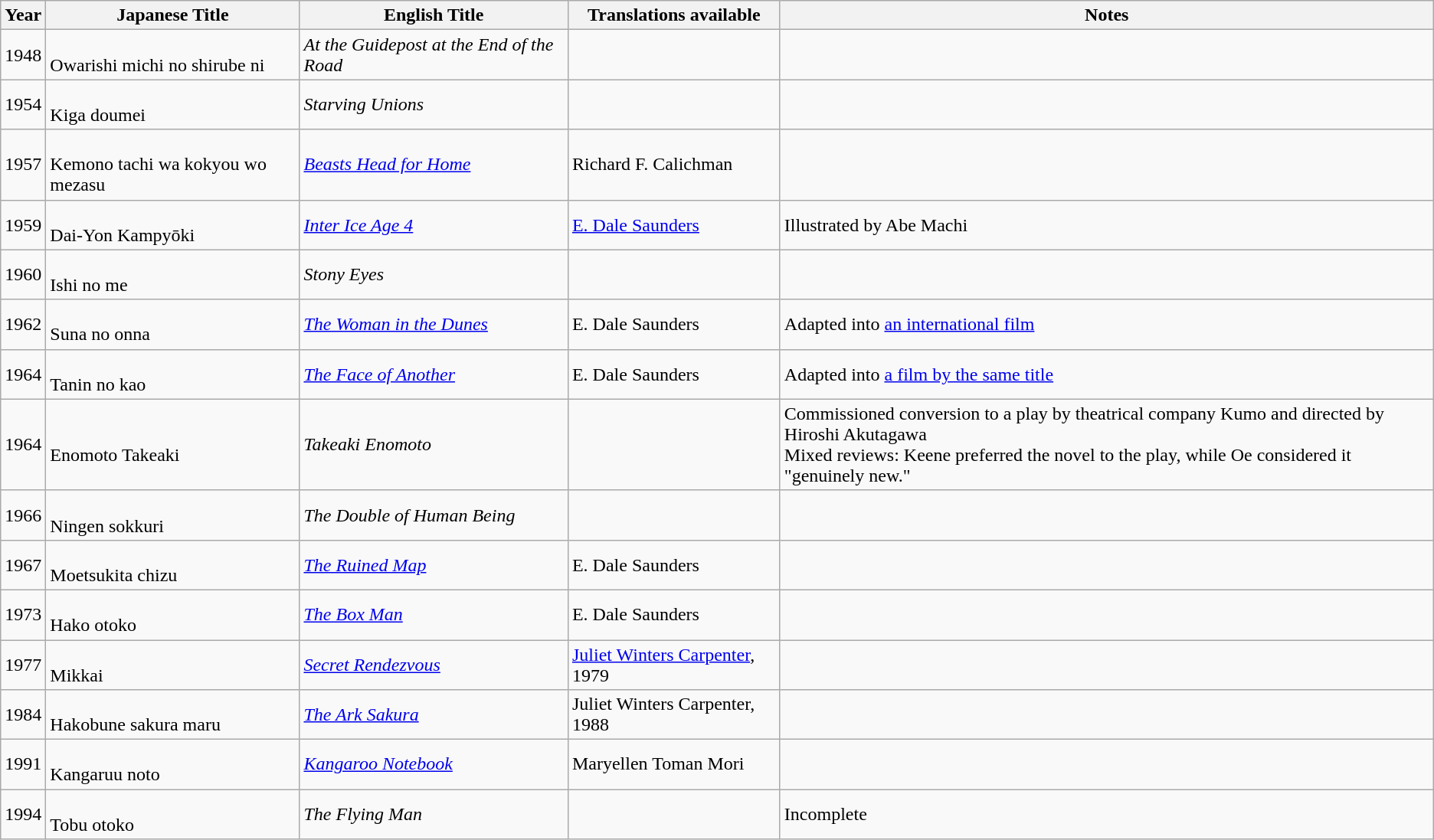<table class="wikitable">
<tr>
<th>Year</th>
<th>Japanese Title</th>
<th>English Title</th>
<th>Translations available</th>
<th>Notes</th>
</tr>
<tr>
<td>1948</td>
<td><br> Owarishi michi no shirube ni</td>
<td><em>At the Guidepost at the End of the Road</em></td>
<td></td>
<td></td>
</tr>
<tr>
<td>1954</td>
<td><br>Kiga doumei</td>
<td><em>Starving Unions</em></td>
<td></td>
<td></td>
</tr>
<tr>
<td>1957</td>
<td><br>Kemono tachi wa kokyou wo mezasu</td>
<td><em><a href='#'>Beasts Head for Home</a></em></td>
<td>Richard F. Calichman</td>
<td></td>
</tr>
<tr>
<td>1959</td>
<td><br>Dai-Yon Kampyōki</td>
<td><em><a href='#'>Inter Ice Age 4</a></em></td>
<td><a href='#'>E. Dale Saunders</a></td>
<td> Illustrated by Abe Machi</td>
</tr>
<tr>
<td>1960</td>
<td><br>Ishi no me</td>
<td><em>Stony Eyes</em></td>
<td></td>
<td></td>
</tr>
<tr>
<td>1962</td>
<td><br>Suna no onna</td>
<td><a href='#'><em>The Woman in the Dunes</em></a></td>
<td>E. Dale Saunders</td>
<td>Adapted into <a href='#'>an international film</a></td>
</tr>
<tr>
<td>1964</td>
<td><br>Tanin no kao</td>
<td><em><a href='#'>The Face of Another</a></em></td>
<td>E. Dale Saunders</td>
<td>Adapted into <a href='#'>a film by the same title</a></td>
</tr>
<tr>
<td>1964</td>
<td><br>Enomoto Takeaki</td>
<td><em>Takeaki Enomoto</em></td>
<td></td>
<td>Commissioned conversion to a play by theatrical company Kumo and directed by Hiroshi Akutagawa<br>Mixed reviews: Keene preferred the novel to the play, while Oe considered it "genuinely new."</td>
</tr>
<tr>
<td>1966</td>
<td><br>Ningen sokkuri</td>
<td><em>The Double of Human Being</em></td>
<td></td>
<td></td>
</tr>
<tr>
<td>1967</td>
<td><br>Moetsukita chizu</td>
<td><a href='#'><em>The Ruined Map</em></a></td>
<td>E. Dale Saunders</td>
<td></td>
</tr>
<tr>
<td>1973</td>
<td><br>Hako otoko</td>
<td><em><a href='#'>The Box Man</a></em></td>
<td>E. Dale Saunders</td>
<td></td>
</tr>
<tr>
<td>1977</td>
<td><br>Mikkai</td>
<td><a href='#'><em>Secret Rendezvous</em></a></td>
<td><a href='#'>Juliet Winters Carpenter</a>, 1979</td>
<td></td>
</tr>
<tr>
<td>1984</td>
<td><br>Hakobune sakura maru</td>
<td><em><a href='#'>The Ark Sakura</a></em></td>
<td>Juliet Winters Carpenter, 1988</td>
<td></td>
</tr>
<tr>
<td>1991</td>
<td><br>Kangaruu noto</td>
<td><a href='#'><em>Kangaroo Notebook</em></a></td>
<td>Maryellen Toman Mori</td>
<td></td>
</tr>
<tr>
<td>1994</td>
<td><br>Tobu otoko</td>
<td><em>The Flying Man</em></td>
<td></td>
<td>Incomplete</td>
</tr>
</table>
